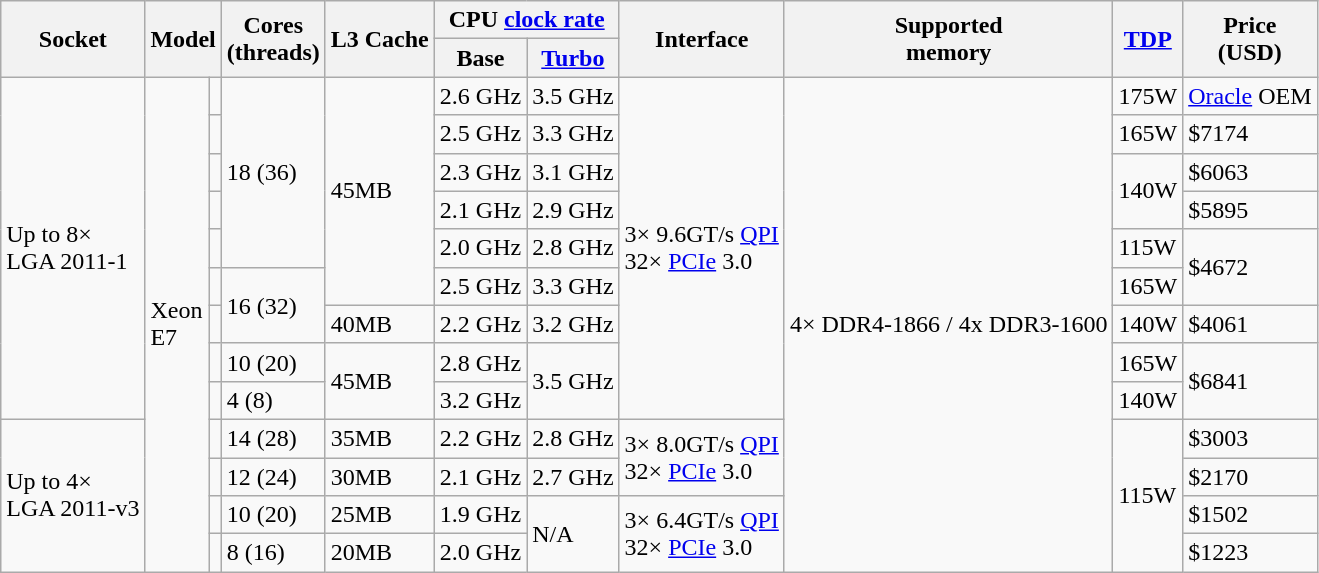<table class="wikitable">
<tr>
<th rowspan="2">Socket</th>
<th colspan="2" rowspan="2">Model</th>
<th rowspan="2">Cores<br>(threads)</th>
<th rowspan="2">L3 Cache</th>
<th colspan="2">CPU <a href='#'>clock rate</a></th>
<th rowspan="2">Interface</th>
<th rowspan="2">Supported<br>memory</th>
<th rowspan="2"><a href='#'>TDP</a></th>
<th rowspan="2">Price<br>(USD)</th>
</tr>
<tr>
<th>Base</th>
<th><a href='#'>Turbo</a></th>
</tr>
<tr>
<td rowspan="9">Up to 8×<br>LGA 2011-1</td>
<td rowspan="13">Xeon<br>E7</td>
<td></td>
<td rowspan="5">18 (36)</td>
<td rowspan="6">45MB</td>
<td>2.6 GHz</td>
<td>3.5 GHz</td>
<td rowspan="9">3× 9.6GT/s <a href='#'>QPI</a><br>32× <a href='#'>PCIe</a> 3.0</td>
<td rowspan="13">4× DDR4-1866 / 4x DDR3-1600</td>
<td>175W</td>
<td><a href='#'>Oracle</a> OEM</td>
</tr>
<tr>
<td></td>
<td>2.5 GHz</td>
<td>3.3 GHz</td>
<td>165W</td>
<td>$7174</td>
</tr>
<tr>
<td></td>
<td>2.3 GHz</td>
<td>3.1 GHz</td>
<td rowspan="2">140W</td>
<td>$6063</td>
</tr>
<tr>
<td></td>
<td>2.1 GHz</td>
<td>2.9 GHz</td>
<td>$5895</td>
</tr>
<tr>
<td></td>
<td>2.0 GHz</td>
<td>2.8 GHz</td>
<td>115W</td>
<td rowspan="2">$4672</td>
</tr>
<tr>
<td></td>
<td rowspan="2">16 (32)</td>
<td>2.5 GHz</td>
<td>3.3 GHz</td>
<td>165W</td>
</tr>
<tr>
<td></td>
<td>40MB</td>
<td>2.2 GHz</td>
<td>3.2 GHz</td>
<td>140W</td>
<td>$4061</td>
</tr>
<tr>
<td></td>
<td>10 (20)</td>
<td rowspan="2">45MB</td>
<td>2.8 GHz</td>
<td rowspan="2">3.5 GHz</td>
<td>165W</td>
<td rowspan="2">$6841</td>
</tr>
<tr>
<td></td>
<td>4 (8)</td>
<td>3.2 GHz</td>
<td>140W</td>
</tr>
<tr>
<td rowspan="4">Up to 4×<br>LGA 2011-v3</td>
<td></td>
<td>14 (28)</td>
<td>35MB</td>
<td>2.2 GHz</td>
<td>2.8 GHz</td>
<td rowspan="2">3× 8.0GT/s <a href='#'>QPI</a><br>32× <a href='#'>PCIe</a> 3.0</td>
<td rowspan="4">115W</td>
<td>$3003</td>
</tr>
<tr>
<td></td>
<td>12 (24)</td>
<td>30MB</td>
<td>2.1 GHz</td>
<td>2.7 GHz</td>
<td>$2170</td>
</tr>
<tr>
<td></td>
<td>10 (20)</td>
<td>25MB</td>
<td>1.9 GHz</td>
<td rowspan="2">N/A</td>
<td rowspan="2">3× 6.4GT/s <a href='#'>QPI</a><br>32× <a href='#'>PCIe</a> 3.0</td>
<td>$1502</td>
</tr>
<tr>
<td></td>
<td>8 (16)</td>
<td>20MB</td>
<td>2.0 GHz</td>
<td>$1223</td>
</tr>
</table>
